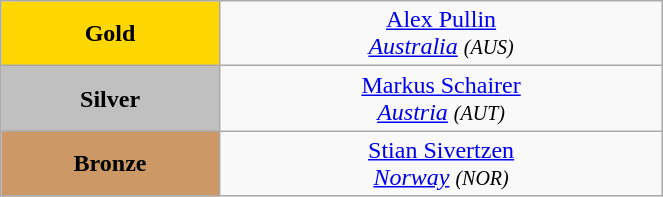<table class="wikitable" style=" text-align:center; " width="35%">
<tr>
<td bgcolor="gold"><strong>Gold</strong></td>
<td> <a href='#'>Alex Pullin</a><br><em><a href='#'>Australia</a> <small>(AUS)</small></em></td>
</tr>
<tr>
<td bgcolor="silver"><strong>Silver</strong></td>
<td> <a href='#'>Markus Schairer</a><br><em><a href='#'>Austria</a> <small>(AUT)</small></em></td>
</tr>
<tr>
<td bgcolor="CC9966"><strong>Bronze</strong></td>
<td> <a href='#'>Stian Sivertzen</a><br><em><a href='#'>Norway</a> <small>(NOR)</small></em></td>
</tr>
</table>
